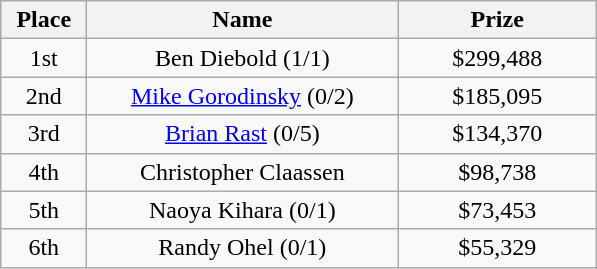<table class="wikitable">
<tr>
<th width="50">Place</th>
<th width="200">Name</th>
<th width="125">Prize</th>
</tr>
<tr>
<td align = "center">1st</td>
<td align = "center"> Ben Diebold (1/1)</td>
<td align = "center">$299,488</td>
</tr>
<tr>
<td align = "center">2nd</td>
<td align = "center"> <a href='#'>Mike Gorodinsky</a> (0/2)</td>
<td align = "center">$185,095</td>
</tr>
<tr>
<td align = "center">3rd</td>
<td align = "center"> <a href='#'>Brian Rast</a> (0/5)</td>
<td align = "center">$134,370</td>
</tr>
<tr>
<td align = "center">4th</td>
<td align = "center"> Christopher Claassen</td>
<td align = "center">$98,738</td>
</tr>
<tr>
<td align = "center">5th</td>
<td align = "center"> Naoya Kihara (0/1)</td>
<td align = "center">$73,453</td>
</tr>
<tr>
<td align = "center">6th</td>
<td align = "center"> Randy Ohel (0/1)</td>
<td align = "center">$55,329</td>
</tr>
</table>
